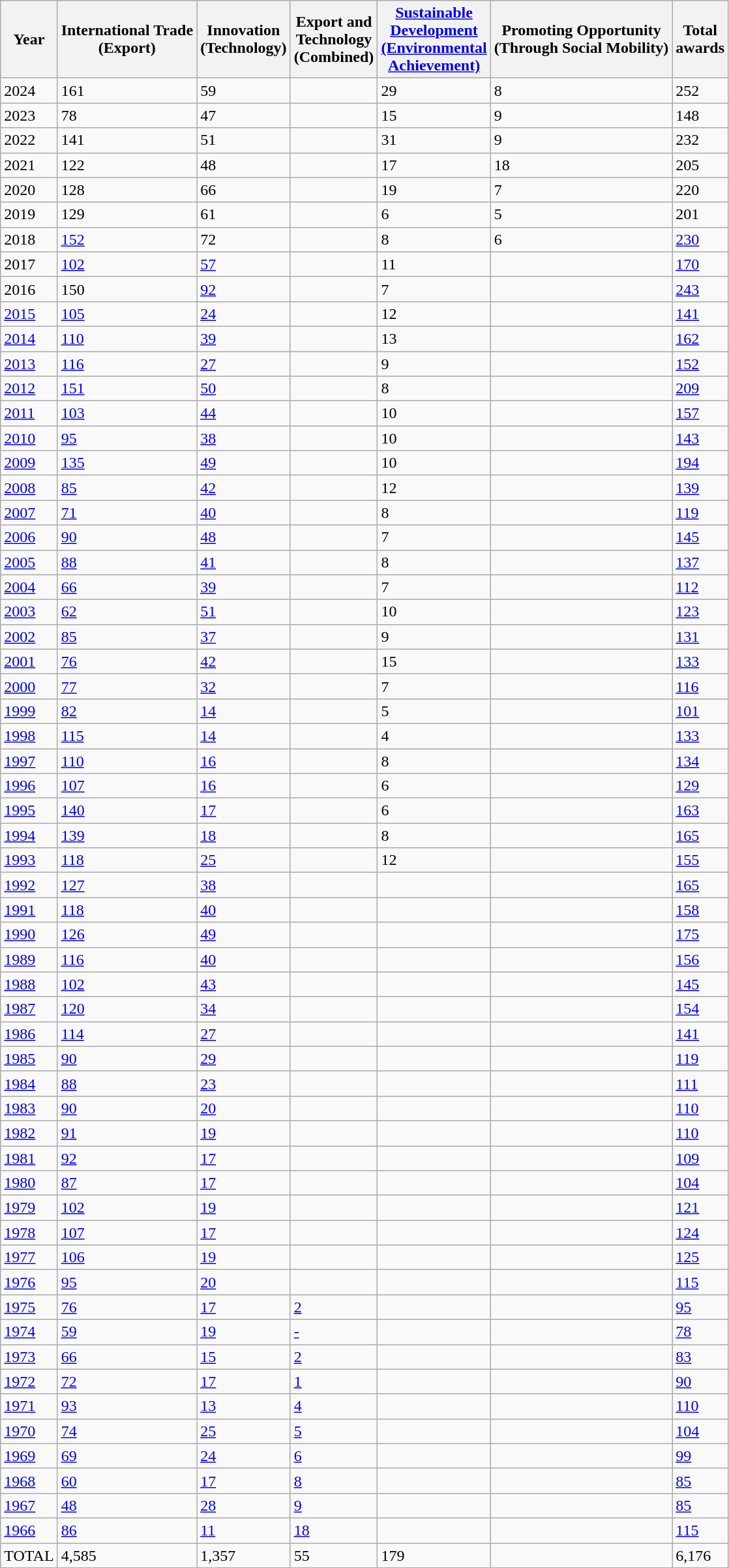<table class="wikitable">
<tr>
<th>Year</th>
<th Queen's Award for Enterprise: International Trade (Export)>International Trade<br>(Export)</th>
<th Queen's Award for Enterprise: Innovation (Technology)>Innovation<br>(Technology)</th>
<th Queen's Award for Enterprise: Export and Technology (Combined)>Export and<br>Technology<br>(Combined)</th>
<th><a href='#'>Sustainable<br>Development<br>(Environmental<br>Achievement)</a></th>
<th>Promoting Opportunity<br>(Through Social Mobility)</th>
<th>Total<br>awards</th>
</tr>
<tr>
<td>2024</td>
<td>161</td>
<td>59</td>
<td></td>
<td>29</td>
<td>8</td>
<td>252</td>
</tr>
<tr>
<td>2023</td>
<td>78</td>
<td>47</td>
<td></td>
<td>15</td>
<td>9</td>
<td>148</td>
</tr>
<tr>
<td>2022</td>
<td>141</td>
<td>51</td>
<td></td>
<td>31</td>
<td>9</td>
<td>232</td>
</tr>
<tr>
<td>2021</td>
<td>122</td>
<td>48</td>
<td></td>
<td>17</td>
<td>18</td>
<td>205</td>
</tr>
<tr>
<td>2020</td>
<td>128</td>
<td>66</td>
<td></td>
<td>19</td>
<td>7</td>
<td>220</td>
</tr>
<tr>
<td>2019</td>
<td>129</td>
<td>61</td>
<td></td>
<td>6</td>
<td>5</td>
<td>201</td>
</tr>
<tr>
<td>2018</td>
<td><a href='#'>152</a></td>
<td>72</td>
<td></td>
<td>8</td>
<td>6</td>
<td><a href='#'>230</a></td>
</tr>
<tr>
<td>2017</td>
<td><a href='#'>102</a></td>
<td><a href='#'>57</a></td>
<td></td>
<td>11</td>
<td></td>
<td><a href='#'>170</a></td>
</tr>
<tr>
<td>2016</td>
<td>150</td>
<td><a href='#'>92</a></td>
<td></td>
<td>7</td>
<td></td>
<td><a href='#'>243</a></td>
</tr>
<tr>
<td><a href='#'>2015</a></td>
<td><a href='#'>105</a></td>
<td><a href='#'>24</a></td>
<td></td>
<td>12</td>
<td></td>
<td><a href='#'>141</a></td>
</tr>
<tr>
<td><a href='#'>2014</a></td>
<td><a href='#'>110</a></td>
<td><a href='#'>39</a></td>
<td></td>
<td>13</td>
<td></td>
<td><a href='#'>162</a></td>
</tr>
<tr>
<td><a href='#'>2013</a></td>
<td><a href='#'>116</a></td>
<td><a href='#'>27</a></td>
<td></td>
<td>9</td>
<td></td>
<td><a href='#'>152</a></td>
</tr>
<tr>
<td><a href='#'>2012</a></td>
<td><a href='#'>151</a></td>
<td><a href='#'>50</a></td>
<td></td>
<td>8</td>
<td></td>
<td><a href='#'>209</a></td>
</tr>
<tr>
<td><a href='#'>2011</a></td>
<td><a href='#'>103</a></td>
<td><a href='#'>44</a></td>
<td></td>
<td>10</td>
<td></td>
<td><a href='#'>157</a></td>
</tr>
<tr>
<td><a href='#'>2010</a></td>
<td><a href='#'>95</a></td>
<td><a href='#'>38</a></td>
<td></td>
<td>10</td>
<td></td>
<td><a href='#'>143</a></td>
</tr>
<tr>
<td><a href='#'>2009</a></td>
<td><a href='#'>135</a></td>
<td><a href='#'>49</a></td>
<td></td>
<td>10</td>
<td></td>
<td><a href='#'>194</a></td>
</tr>
<tr>
<td><a href='#'>2008</a></td>
<td><a href='#'>85</a></td>
<td><a href='#'>42</a></td>
<td></td>
<td>12</td>
<td></td>
<td><a href='#'>139</a></td>
</tr>
<tr>
<td><a href='#'>2007</a></td>
<td><a href='#'>71</a></td>
<td><a href='#'>40</a></td>
<td></td>
<td>8</td>
<td></td>
<td><a href='#'>119</a></td>
</tr>
<tr>
<td><a href='#'>2006</a></td>
<td><a href='#'>90</a></td>
<td><a href='#'>48</a></td>
<td></td>
<td>7</td>
<td></td>
<td><a href='#'>145</a></td>
</tr>
<tr>
<td><a href='#'>2005</a></td>
<td><a href='#'>88</a></td>
<td><a href='#'>41</a></td>
<td></td>
<td>8</td>
<td></td>
<td><a href='#'>137</a></td>
</tr>
<tr>
<td><a href='#'>2004</a></td>
<td><a href='#'>66</a></td>
<td><a href='#'>39</a></td>
<td></td>
<td>7</td>
<td></td>
<td><a href='#'>112</a></td>
</tr>
<tr>
<td><a href='#'>2003</a></td>
<td><a href='#'>62</a></td>
<td><a href='#'>51</a></td>
<td></td>
<td>10</td>
<td></td>
<td><a href='#'>123</a></td>
</tr>
<tr>
<td><a href='#'>2002</a></td>
<td><a href='#'>85</a></td>
<td><a href='#'>37</a></td>
<td></td>
<td>9</td>
<td></td>
<td><a href='#'>131</a></td>
</tr>
<tr>
<td><a href='#'>2001</a></td>
<td><a href='#'>76</a></td>
<td><a href='#'>42</a></td>
<td></td>
<td>15</td>
<td></td>
<td><a href='#'>133</a></td>
</tr>
<tr>
<td><a href='#'>2000</a></td>
<td><a href='#'>77</a></td>
<td><a href='#'>32</a></td>
<td></td>
<td>7</td>
<td></td>
<td><a href='#'>116</a></td>
</tr>
<tr>
<td><a href='#'>1999</a></td>
<td><a href='#'>82</a></td>
<td><a href='#'>14</a></td>
<td></td>
<td>5</td>
<td></td>
<td><a href='#'>101</a></td>
</tr>
<tr>
<td><a href='#'>1998</a></td>
<td><a href='#'>115</a></td>
<td><a href='#'>14</a></td>
<td></td>
<td>4</td>
<td></td>
<td><a href='#'>133</a></td>
</tr>
<tr>
<td><a href='#'>1997</a></td>
<td><a href='#'>110</a></td>
<td><a href='#'>16</a></td>
<td></td>
<td>8</td>
<td></td>
<td><a href='#'>134</a></td>
</tr>
<tr>
<td><a href='#'>1996</a></td>
<td><a href='#'>107</a></td>
<td><a href='#'>16</a></td>
<td></td>
<td>6</td>
<td></td>
<td><a href='#'>129</a></td>
</tr>
<tr>
<td><a href='#'>1995</a></td>
<td><a href='#'>140</a></td>
<td><a href='#'>17</a></td>
<td></td>
<td>6</td>
<td></td>
<td><a href='#'>163</a></td>
</tr>
<tr>
<td><a href='#'>1994</a></td>
<td><a href='#'>139</a></td>
<td><a href='#'>18</a></td>
<td></td>
<td>8</td>
<td></td>
<td><a href='#'>165</a></td>
</tr>
<tr>
<td><a href='#'>1993</a></td>
<td><a href='#'>118</a></td>
<td><a href='#'>25</a></td>
<td></td>
<td>12</td>
<td></td>
<td><a href='#'>155</a></td>
</tr>
<tr>
<td><a href='#'>1992</a></td>
<td><a href='#'>127</a></td>
<td><a href='#'>38</a></td>
<td></td>
<td></td>
<td></td>
<td><a href='#'>165</a></td>
</tr>
<tr>
<td><a href='#'>1991</a></td>
<td><a href='#'>118</a></td>
<td><a href='#'>40</a></td>
<td></td>
<td></td>
<td></td>
<td><a href='#'>158</a></td>
</tr>
<tr>
<td><a href='#'>1990</a></td>
<td><a href='#'>126</a></td>
<td><a href='#'>49</a></td>
<td></td>
<td></td>
<td></td>
<td><a href='#'>175</a></td>
</tr>
<tr>
<td><a href='#'>1989</a></td>
<td><a href='#'>116</a></td>
<td><a href='#'>40</a></td>
<td></td>
<td></td>
<td></td>
<td><a href='#'>156</a></td>
</tr>
<tr>
<td><a href='#'>1988</a></td>
<td><a href='#'>102</a></td>
<td><a href='#'>43</a></td>
<td></td>
<td></td>
<td></td>
<td><a href='#'>145</a></td>
</tr>
<tr>
<td><a href='#'>1987</a></td>
<td><a href='#'>120</a></td>
<td><a href='#'>34</a></td>
<td></td>
<td></td>
<td></td>
<td><a href='#'>154</a></td>
</tr>
<tr>
<td><a href='#'>1986</a></td>
<td><a href='#'>114</a></td>
<td><a href='#'>27</a></td>
<td></td>
<td></td>
<td></td>
<td><a href='#'>141</a></td>
</tr>
<tr>
<td><a href='#'>1985</a></td>
<td><a href='#'>90</a></td>
<td><a href='#'>29</a></td>
<td></td>
<td></td>
<td></td>
<td><a href='#'>119</a></td>
</tr>
<tr>
<td><a href='#'>1984</a></td>
<td><a href='#'>88</a></td>
<td><a href='#'>23</a></td>
<td></td>
<td></td>
<td></td>
<td><a href='#'>111</a></td>
</tr>
<tr>
<td><a href='#'>1983</a></td>
<td><a href='#'>90</a></td>
<td><a href='#'>20</a></td>
<td></td>
<td></td>
<td></td>
<td><a href='#'>110</a></td>
</tr>
<tr>
<td><a href='#'>1982</a></td>
<td><a href='#'>91</a></td>
<td><a href='#'>19</a></td>
<td></td>
<td></td>
<td></td>
<td><a href='#'>110</a></td>
</tr>
<tr>
<td><a href='#'>1981</a></td>
<td><a href='#'>92</a></td>
<td><a href='#'>17</a></td>
<td></td>
<td></td>
<td></td>
<td><a href='#'>109</a></td>
</tr>
<tr>
<td><a href='#'>1980</a></td>
<td><a href='#'>87</a></td>
<td><a href='#'>17</a></td>
<td></td>
<td></td>
<td></td>
<td><a href='#'>104</a></td>
</tr>
<tr>
<td><a href='#'>1979</a></td>
<td><a href='#'>102</a></td>
<td><a href='#'>19</a></td>
<td></td>
<td></td>
<td></td>
<td><a href='#'>121</a></td>
</tr>
<tr>
<td><a href='#'>1978</a></td>
<td><a href='#'>107</a></td>
<td><a href='#'>17</a></td>
<td></td>
<td></td>
<td></td>
<td><a href='#'>124</a></td>
</tr>
<tr>
<td><a href='#'>1977</a></td>
<td><a href='#'>106</a></td>
<td><a href='#'>19</a></td>
<td></td>
<td></td>
<td></td>
<td><a href='#'>125</a></td>
</tr>
<tr>
<td><a href='#'>1976</a></td>
<td><a href='#'>95</a></td>
<td><a href='#'>20</a></td>
<td></td>
<td></td>
<td></td>
<td><a href='#'>115</a></td>
</tr>
<tr>
<td><a href='#'>1975</a></td>
<td><a href='#'>76</a></td>
<td><a href='#'>17</a></td>
<td><a href='#'>2</a></td>
<td></td>
<td></td>
<td><a href='#'>95</a></td>
</tr>
<tr>
<td><a href='#'>1974</a></td>
<td><a href='#'>59</a></td>
<td><a href='#'>19</a></td>
<td><a href='#'>-</a></td>
<td></td>
<td></td>
<td><a href='#'>78</a></td>
</tr>
<tr>
<td><a href='#'>1973</a></td>
<td><a href='#'>66</a></td>
<td><a href='#'>15</a></td>
<td><a href='#'>2</a></td>
<td></td>
<td></td>
<td><a href='#'>83</a></td>
</tr>
<tr>
<td><a href='#'>1972</a></td>
<td><a href='#'>72</a></td>
<td><a href='#'>17</a></td>
<td><a href='#'>1</a></td>
<td></td>
<td></td>
<td><a href='#'>90</a></td>
</tr>
<tr>
<td><a href='#'>1971</a></td>
<td><a href='#'>93</a></td>
<td><a href='#'>13</a></td>
<td><a href='#'>4</a></td>
<td></td>
<td></td>
<td><a href='#'>110</a></td>
</tr>
<tr>
<td><a href='#'>1970</a></td>
<td><a href='#'>74</a></td>
<td><a href='#'>25</a></td>
<td><a href='#'>5</a></td>
<td></td>
<td></td>
<td><a href='#'>104</a></td>
</tr>
<tr>
<td><a href='#'>1969</a></td>
<td><a href='#'>69</a></td>
<td><a href='#'>24</a></td>
<td><a href='#'>6</a></td>
<td></td>
<td></td>
<td><a href='#'>99</a></td>
</tr>
<tr>
<td><a href='#'>1968</a></td>
<td><a href='#'>60</a></td>
<td><a href='#'>17</a></td>
<td><a href='#'>8</a></td>
<td></td>
<td></td>
<td><a href='#'>85</a></td>
</tr>
<tr>
<td><a href='#'>1967</a></td>
<td><a href='#'>48</a></td>
<td><a href='#'>28</a></td>
<td><a href='#'>9</a></td>
<td></td>
<td></td>
<td><a href='#'>85</a></td>
</tr>
<tr>
<td><a href='#'>1966</a></td>
<td><a href='#'>86</a></td>
<td><a href='#'>11</a></td>
<td><a href='#'>18</a></td>
<td></td>
<td></td>
<td><a href='#'>115</a></td>
</tr>
<tr>
<td>TOTAL</td>
<td>4,585</td>
<td>1,357</td>
<td>55</td>
<td>179</td>
<td></td>
<td>6,176</td>
</tr>
</table>
